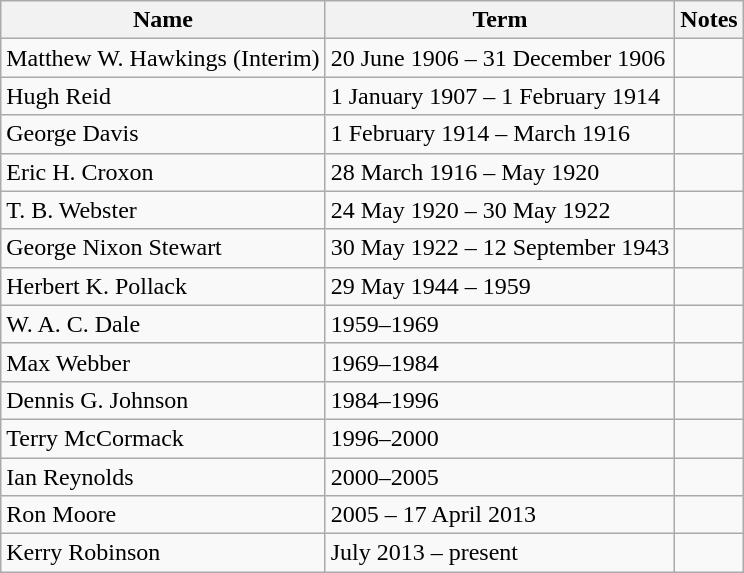<table class="wikitable">
<tr>
<th>Name</th>
<th>Term</th>
<th>Notes</th>
</tr>
<tr>
<td>Matthew W. Hawkings (Interim)</td>
<td>20 June 1906 – 31 December 1906</td>
<td></td>
</tr>
<tr>
<td>Hugh Reid</td>
<td>1 January 1907 – 1 February 1914</td>
<td></td>
</tr>
<tr>
<td>George Davis</td>
<td>1 February 1914 – March 1916</td>
<td></td>
</tr>
<tr>
<td>Eric H. Croxon</td>
<td>28 March 1916 – May 1920</td>
<td></td>
</tr>
<tr>
<td>T. B. Webster</td>
<td>24 May 1920 – 30 May 1922</td>
<td></td>
</tr>
<tr>
<td>George Nixon Stewart</td>
<td>30 May 1922 – 12 September 1943</td>
<td></td>
</tr>
<tr>
<td>Herbert K. Pollack</td>
<td>29 May 1944 – 1959</td>
<td></td>
</tr>
<tr>
<td>W. A. C. Dale</td>
<td>1959–1969</td>
<td></td>
</tr>
<tr>
<td>Max Webber</td>
<td>1969–1984</td>
<td></td>
</tr>
<tr>
<td>Dennis G. Johnson</td>
<td>1984–1996</td>
<td></td>
</tr>
<tr>
<td>Terry McCormack</td>
<td>1996–2000</td>
<td></td>
</tr>
<tr>
<td>Ian Reynolds</td>
<td>2000–2005</td>
<td></td>
</tr>
<tr>
<td>Ron Moore</td>
<td>2005 – 17 April 2013</td>
<td></td>
</tr>
<tr>
<td>Kerry Robinson </td>
<td>July 2013 – present</td>
<td></td>
</tr>
</table>
